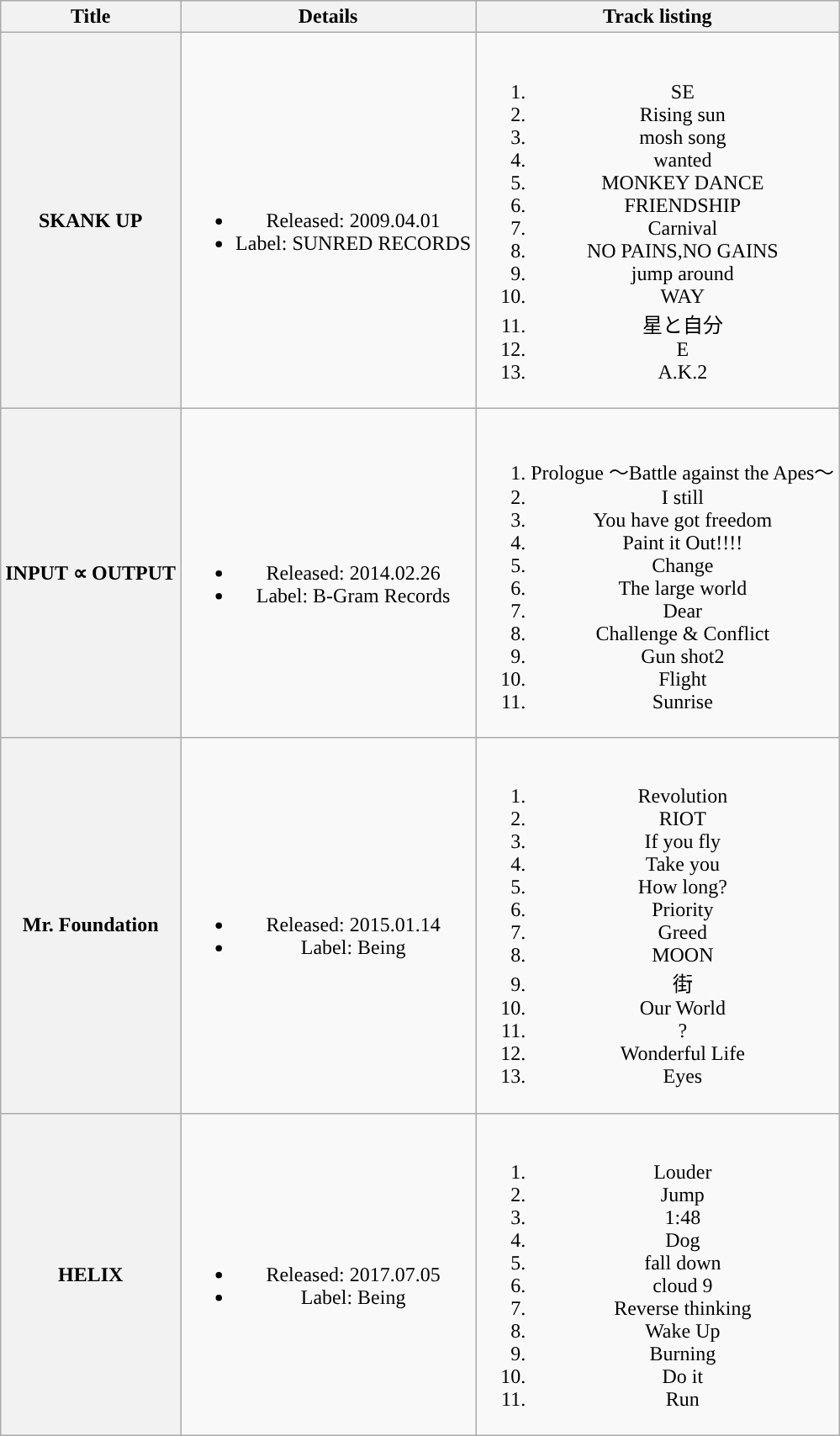<table class="wikitable" ; style="text-align:center; style:vertical-align:middle;">
<tr>
<th>Title</th>
<th>Details</th>
<th>Track listing</th>
</tr>
<tr>
<th>SKANK UP</th>
<td><br><ul><li>Released: 2009.04.01</li><li>Label: SUNRED RECORDS</li></ul></td>
<td><br><ol><li>SE</li><li>Rising sun</li><li>mosh song</li><li>wanted</li><li>MONKEY DANCE</li><li>FRIENDSHIP</li><li>Carnival</li><li>NO PAINS,NO GAINS</li><li>jump around</li><li>WAY</li><li>星と自分</li><li>E</li><li>A.K.2</li></ol></td>
</tr>
<tr>
<th>INPUT ∝ OUTPUT</th>
<td><br><ul><li>Released: 2014.02.26</li><li>Label: B-Gram Records</li></ul></td>
<td><br><ol><li>Prologue ～Battle against the Apes～</li><li>I still</li><li>You have got freedom</li><li>Paint it Out!!!!</li><li>Change</li><li>The large world</li><li>Dear</li><li>Challenge & Conflict</li><li>Gun shot2</li><li>Flight</li><li>Sunrise</li></ol></td>
</tr>
<tr>
<th>Mr. Foundation</th>
<td><br><ul><li>Released: 2015.01.14</li><li>Label: Being</li></ul></td>
<td><br><ol><li>Revolution</li><li>RIOT</li><li>If you fly</li><li>Take you</li><li>How long?</li><li>Priority</li><li>Greed</li><li>MOON</li><li>街</li><li>Our World</li><li>?</li><li>Wonderful Life</li><li>Eyes</li></ol></td>
</tr>
<tr>
<th>HELIX</th>
<td><br><ul><li>Released: 2017.07.05</li><li>Label: Being</li></ul></td>
<td><br><ol><li>Louder</li><li>Jump</li><li>1:48</li><li>Dog</li><li>fall down</li><li>cloud 9</li><li>Reverse thinking</li><li>Wake Up</li><li>Burning</li><li>Do it</li><li>Run</li></ol></td>
</tr>
</table>
